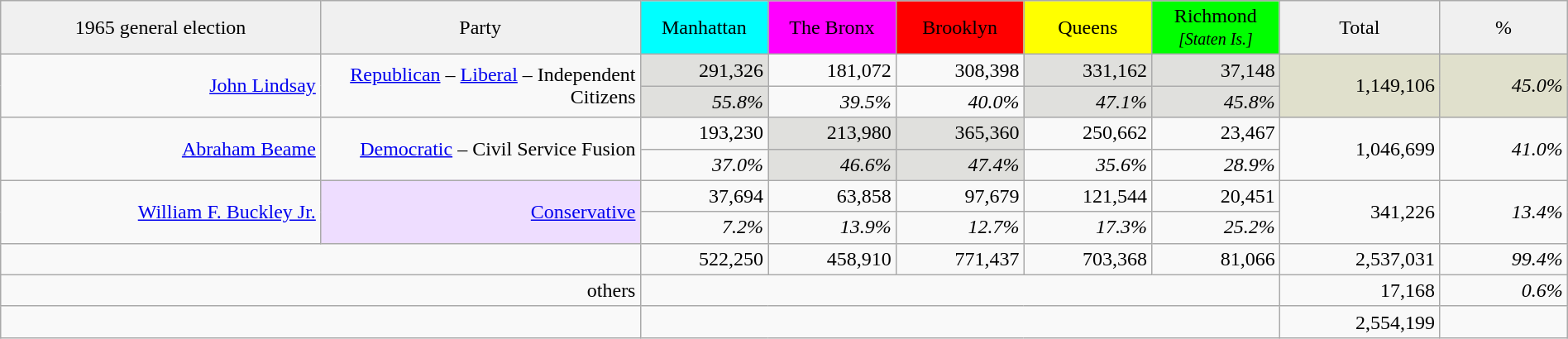<table class="wikitable" style="width:100%; text-align:right;">
<tr style="text-align:center;">
<td style="width:20%; background:#f0f0f0;">1965 general election</td>
<td style="width:20%; background:#f0f0f0;">Party</td>
<td style="width:8%; background:aqua;">Manhattan</td>
<td style="width:8%; background:magenta;">The Bronx</td>
<td style="width:8%; background:red;">Brooklyn</td>
<td style="width:8%; background:yellow;">Queens</td>
<td style="width:8%; background:lime;">Richmond <small><em>[Staten Is.]</em></small></td>
<td style="width:10%; background:#f0f0f0;">Total</td>
<td style="width:8%; background:#f0f0f0;">%</td>
</tr>
<tr>
<td rowspan="2"><a href='#'>John Lindsay</a></td>
<td rowspan="2"><a href='#'>Republican</a> – <a href='#'>Liberal</a> – Independent Citizens</td>
<td style="background:#e0e0dd;">291,326</td>
<td>181,072</td>
<td>308,398</td>
<td style="background:#e0e0dd;">331,162</td>
<td style="background:#e0e0dd;">37,148</td>
<td rowspan="2" style="background:#e0e0cc;">1,149,106</td>
<td rowspan="2" style="background:#e0e0cc;"><em>45.0%</em></td>
</tr>
<tr>
<td style="background:#e0e0dd;"><em>55.8%</em></td>
<td><em>39.5%</em></td>
<td><em>40.0%</em></td>
<td style="background:#e0e0dd;"><em>47.1%</em></td>
<td style="background:#e0e0dd;"><em>45.8%</em></td>
</tr>
<tr>
<td rowspan="2"><a href='#'>Abraham Beame</a></td>
<td rowspan="2"><a href='#'>Democratic</a> – Civil Service Fusion</td>
<td>193,230</td>
<td style="background:#e0e0dd;">213,980</td>
<td style="background:#e0e0dd;">365,360</td>
<td>250,662</td>
<td>23,467</td>
<td rowspan="2">1,046,699</td>
<td rowspan="2"><em>41.0%</em></td>
</tr>
<tr>
<td><em>37.0%</em></td>
<td style="background:#e0e0dd;"><em>46.6%</em></td>
<td style="background:#e0e0dd;"><em>47.4%</em></td>
<td><em>35.6%</em></td>
<td><em>28.9%</em></td>
</tr>
<tr>
<td rowspan="2"><a href='#'>William F. Buckley Jr.</a></td>
<td style="background:#edf;" rowspan="2"><a href='#'>Conservative</a></td>
<td>37,694</td>
<td>63,858</td>
<td>97,679</td>
<td>121,544</td>
<td>20,451</td>
<td rowspan="2">341,226</td>
<td rowspan="2"><em>13.4%</em></td>
</tr>
<tr>
<td><em>7.2%</em></td>
<td><em>13.9%</em></td>
<td><em>12.7%</em></td>
<td><em>17.3%</em></td>
<td><em>25.2%</em></td>
</tr>
<tr>
<td colspan="2"></td>
<td>522,250</td>
<td>458,910</td>
<td>771,437</td>
<td>703,368</td>
<td>81,066</td>
<td>2,537,031</td>
<td><em>99.4%</em></td>
</tr>
<tr>
<td colspan="2">others</td>
<td colspan="5"> </td>
<td>17,168</td>
<td><em>0.6%</em></td>
</tr>
<tr>
<td colspan="2"></td>
<td colspan="5"> </td>
<td>2,554,199</td>
<td></td>
</tr>
</table>
